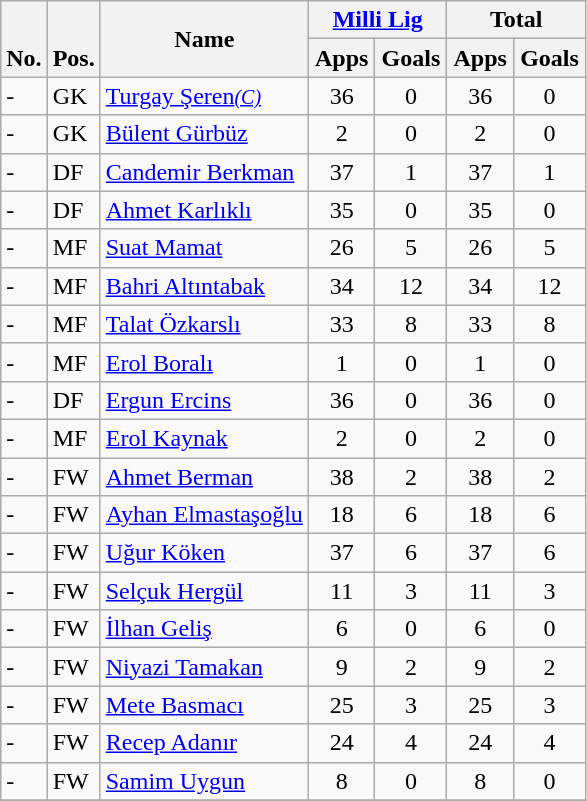<table class="wikitable" style="text-align:center">
<tr>
<th rowspan="2" valign="bottom">No.</th>
<th rowspan="2" valign="bottom">Pos.</th>
<th rowspan="2">Name</th>
<th colspan="2" width="85"><a href='#'>Milli Lig</a></th>
<th colspan="2" width="85">Total</th>
</tr>
<tr>
<th>Apps</th>
<th>Goals</th>
<th>Apps</th>
<th>Goals</th>
</tr>
<tr>
<td align="left">-</td>
<td align="left">GK</td>
<td align="left"> <a href='#'>Turgay Şeren</a><small><em><a href='#'>(C)</a></em></small></td>
<td>36</td>
<td>0</td>
<td>36</td>
<td>0</td>
</tr>
<tr>
<td align="left">-</td>
<td align="left">GK</td>
<td align="left"> <a href='#'>Bülent Gürbüz</a></td>
<td>2</td>
<td>0</td>
<td>2</td>
<td>0</td>
</tr>
<tr>
<td align="left">-</td>
<td align="left">DF</td>
<td align="left"> <a href='#'>Candemir Berkman</a></td>
<td>37</td>
<td>1</td>
<td>37</td>
<td>1</td>
</tr>
<tr>
<td align="left">-</td>
<td align="left">DF</td>
<td align="left"> <a href='#'>Ahmet Karlıklı</a></td>
<td>35</td>
<td>0</td>
<td>35</td>
<td>0</td>
</tr>
<tr>
<td align="left">-</td>
<td align="left">MF</td>
<td align="left"> <a href='#'>Suat Mamat</a></td>
<td>26</td>
<td>5</td>
<td>26</td>
<td>5</td>
</tr>
<tr>
<td align="left">-</td>
<td align="left">MF</td>
<td align="left"> <a href='#'>Bahri Altıntabak</a></td>
<td>34</td>
<td>12</td>
<td>34</td>
<td>12</td>
</tr>
<tr>
<td align="left">-</td>
<td align="left">MF</td>
<td align="left"> <a href='#'>Talat Özkarslı</a></td>
<td>33</td>
<td>8</td>
<td>33</td>
<td>8</td>
</tr>
<tr>
<td align="left">-</td>
<td align="left">MF</td>
<td align="left"> <a href='#'>Erol Boralı</a></td>
<td>1</td>
<td>0</td>
<td>1</td>
<td>0</td>
</tr>
<tr>
<td align="left">-</td>
<td align="left">DF</td>
<td align="left"> <a href='#'>Ergun Ercins</a></td>
<td>36</td>
<td>0</td>
<td>36</td>
<td>0</td>
</tr>
<tr>
<td align="left">-</td>
<td align="left">MF</td>
<td align="left"> <a href='#'>Erol Kaynak</a></td>
<td>2</td>
<td>0</td>
<td>2</td>
<td>0</td>
</tr>
<tr>
<td align="left">-</td>
<td align="left">FW</td>
<td align="left"> <a href='#'>Ahmet Berman</a></td>
<td>38</td>
<td>2</td>
<td>38</td>
<td>2</td>
</tr>
<tr>
<td align="left">-</td>
<td align="left">FW</td>
<td align="left"> <a href='#'>Ayhan Elmastaşoğlu</a></td>
<td>18</td>
<td>6</td>
<td>18</td>
<td>6</td>
</tr>
<tr>
<td align="left">-</td>
<td align="left">FW</td>
<td align="left"> <a href='#'>Uğur Köken</a></td>
<td>37</td>
<td>6</td>
<td>37</td>
<td>6</td>
</tr>
<tr>
<td align="left">-</td>
<td align="left">FW</td>
<td align="left"> <a href='#'>Selçuk Hergül</a></td>
<td>11</td>
<td>3</td>
<td>11</td>
<td>3</td>
</tr>
<tr>
<td align="left">-</td>
<td align="left">FW</td>
<td align="left"> <a href='#'>İlhan Geliş</a></td>
<td>6</td>
<td>0</td>
<td>6</td>
<td>0</td>
</tr>
<tr>
<td align="left">-</td>
<td align="left">FW</td>
<td align="left"> <a href='#'>Niyazi Tamakan</a></td>
<td>9</td>
<td>2</td>
<td>9</td>
<td>2</td>
</tr>
<tr>
<td align="left">-</td>
<td align="left">FW</td>
<td align="left"> <a href='#'>Mete Basmacı</a></td>
<td>25</td>
<td>3</td>
<td>25</td>
<td>3</td>
</tr>
<tr>
<td align="left">-</td>
<td align="left">FW</td>
<td align="left"> <a href='#'>Recep Adanır</a></td>
<td>24</td>
<td>4</td>
<td>24</td>
<td>4</td>
</tr>
<tr>
<td align="left">-</td>
<td align="left">FW</td>
<td align="left"> <a href='#'>Samim Uygun</a></td>
<td>8</td>
<td>0</td>
<td>8</td>
<td>0</td>
</tr>
<tr>
</tr>
</table>
